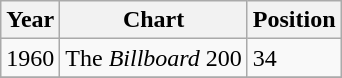<table class="wikitable">
<tr>
<th>Year</th>
<th>Chart</th>
<th>Position</th>
</tr>
<tr>
<td>1960</td>
<td>The <em>Billboard</em> 200</td>
<td>34</td>
</tr>
<tr>
</tr>
</table>
